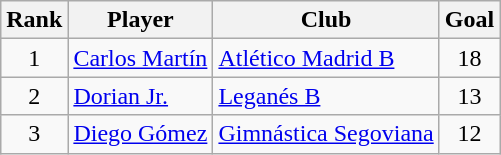<table class="wikitable">
<tr>
<th>Rank</th>
<th>Player</th>
<th>Club</th>
<th>Goal</th>
</tr>
<tr>
<td align="center">1</td>
<td> <a href='#'>Carlos Martín</a></td>
<td><a href='#'>Atlético Madrid B</a></td>
<td align="center">18</td>
</tr>
<tr>
<td align="center">2</td>
<td> <a href='#'>Dorian Jr.</a></td>
<td><a href='#'>Leganés B</a></td>
<td align="center">13</td>
</tr>
<tr>
<td align="center">3</td>
<td> <a href='#'>Diego Gómez</a></td>
<td><a href='#'>Gimnástica Segoviana</a></td>
<td align="center">12</td>
</tr>
</table>
